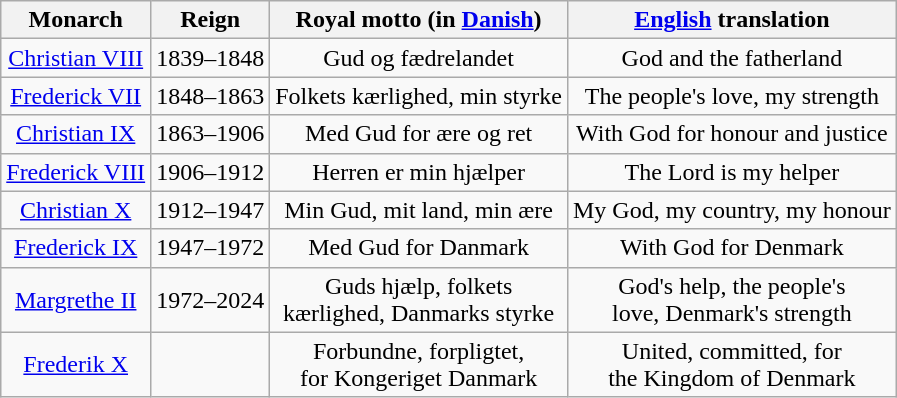<table class="wikitable" style="text-align:center;">
<tr>
<th>Monarch</th>
<th>Reign</th>
<th>Royal motto (in <a href='#'>Danish</a>)</th>
<th><a href='#'>English</a> translation</th>
</tr>
<tr>
<td><a href='#'>Christian VIII</a></td>
<td>1839–1848</td>
<td>Gud og fædrelandet</td>
<td>God and the fatherland</td>
</tr>
<tr>
<td><a href='#'>Frederick VII</a></td>
<td>1848–1863</td>
<td>Folkets kærlighed, min styrke</td>
<td>The people's love, my strength</td>
</tr>
<tr>
<td><a href='#'>Christian IX</a></td>
<td>1863–1906</td>
<td>Med Gud for ære og ret</td>
<td>With God for honour and justice</td>
</tr>
<tr>
<td><a href='#'>Frederick VIII</a></td>
<td>1906–1912</td>
<td>Herren er min hjælper</td>
<td>The Lord is my helper</td>
</tr>
<tr>
<td><a href='#'>Christian X</a></td>
<td>1912–1947</td>
<td>Min Gud, mit land, min ære</td>
<td>My God, my country, my honour</td>
</tr>
<tr>
<td><a href='#'>Frederick IX</a></td>
<td>1947–1972</td>
<td>Med Gud for Danmark</td>
<td>With God for Denmark</td>
</tr>
<tr>
<td><a href='#'>Margrethe II</a></td>
<td>1972–2024</td>
<td>Guds hjælp, folkets<br>kærlighed, Danmarks styrke</td>
<td>God's help, the people's<br>love, Denmark's strength</td>
</tr>
<tr>
<td><a href='#'>Frederik X</a></td>
<td></td>
<td>Forbundne, forpligtet,<br>for Kongeriget Danmark</td>
<td>United, committed, for<br>the Kingdom of Denmark</td>
</tr>
</table>
